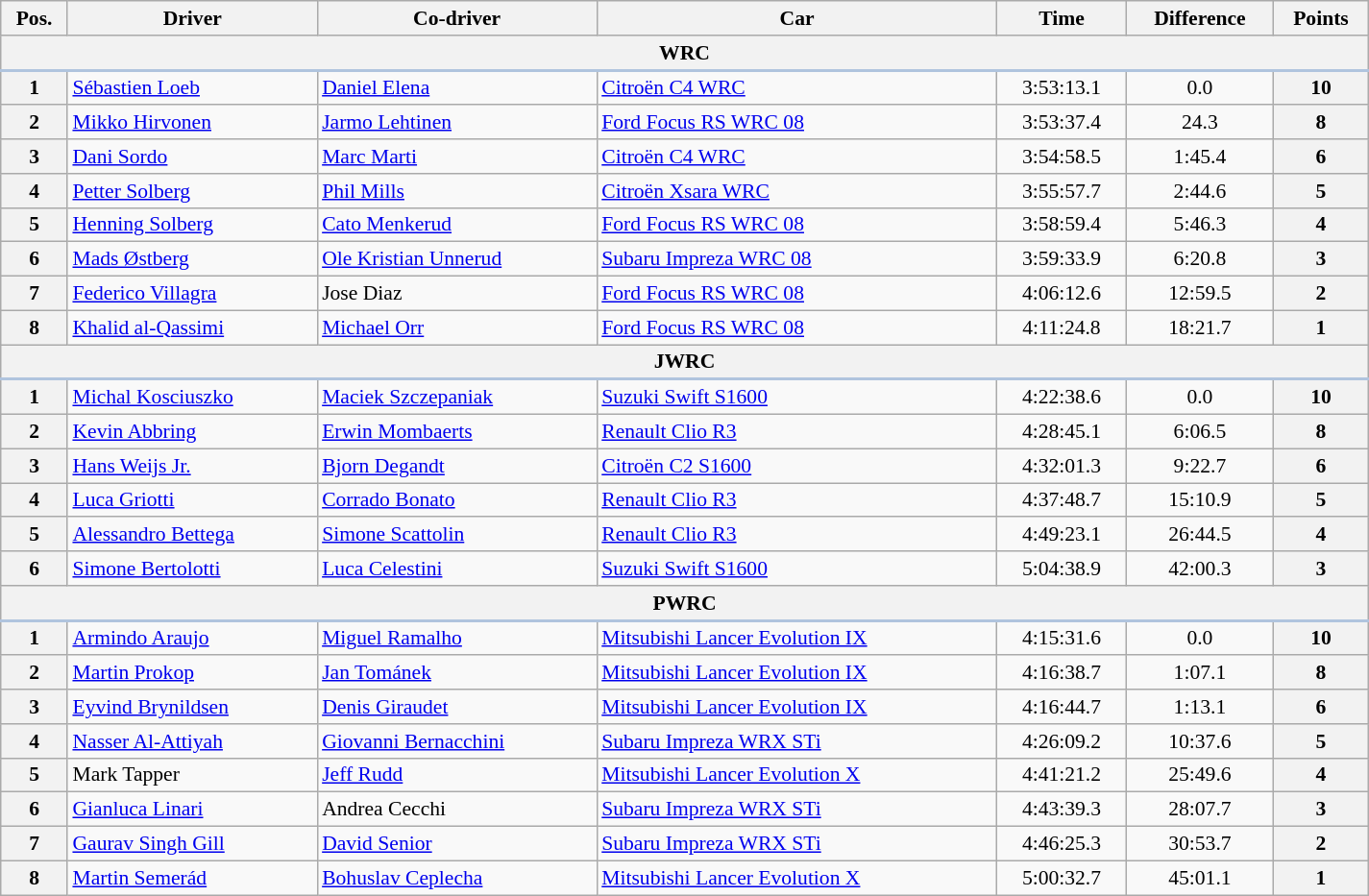<table class="wikitable" width=100% style="text-align: center; font-size: 90%; max-width: 950px;">
<tr>
<th>Pos.</th>
<th>Driver</th>
<th>Co-driver</th>
<th>Car</th>
<th>Time</th>
<th>Difference</th>
<th>Points</th>
</tr>
<tr>
<th colspan="7" style="border-bottom: 2px solid LightSteelBlue;">WRC</th>
</tr>
<tr>
<th>1</th>
<td align=left> <a href='#'>Sébastien Loeb</a></td>
<td align=left> <a href='#'>Daniel Elena</a></td>
<td align=left><a href='#'>Citroën C4 WRC</a></td>
<td>3:53:13.1</td>
<td>0.0</td>
<th>10</th>
</tr>
<tr>
<th>2</th>
<td align=left> <a href='#'>Mikko Hirvonen</a></td>
<td align=left> <a href='#'>Jarmo Lehtinen</a></td>
<td align=left><a href='#'>Ford Focus RS WRC 08</a></td>
<td>3:53:37.4</td>
<td>24.3</td>
<th>8</th>
</tr>
<tr>
<th>3</th>
<td align=left> <a href='#'>Dani Sordo</a></td>
<td align=left> <a href='#'>Marc Marti</a></td>
<td align=left><a href='#'>Citroën C4 WRC</a></td>
<td>3:54:58.5</td>
<td>1:45.4</td>
<th>6</th>
</tr>
<tr>
<th>4</th>
<td align=left> <a href='#'>Petter Solberg</a></td>
<td align=left> <a href='#'>Phil Mills</a></td>
<td align=left><a href='#'>Citroën Xsara WRC</a></td>
<td>3:55:57.7</td>
<td>2:44.6</td>
<th>5</th>
</tr>
<tr>
<th>5</th>
<td align=left> <a href='#'>Henning Solberg</a></td>
<td align=left> <a href='#'>Cato Menkerud</a></td>
<td align=left><a href='#'>Ford Focus RS WRC 08</a></td>
<td>3:58:59.4</td>
<td>5:46.3</td>
<th>4</th>
</tr>
<tr>
<th>6</th>
<td align=left> <a href='#'>Mads Østberg</a></td>
<td align=left> <a href='#'>Ole Kristian Unnerud</a></td>
<td align=left><a href='#'>Subaru Impreza WRC 08</a></td>
<td>3:59:33.9</td>
<td>6:20.8</td>
<th>3</th>
</tr>
<tr>
<th>7</th>
<td align=left> <a href='#'>Federico Villagra</a></td>
<td align=left> Jose Diaz</td>
<td align=left><a href='#'>Ford Focus RS WRC 08</a></td>
<td>4:06:12.6</td>
<td>12:59.5</td>
<th>2</th>
</tr>
<tr>
<th>8</th>
<td align=left> <a href='#'>Khalid al-Qassimi</a></td>
<td align=left> <a href='#'>Michael Orr</a></td>
<td align=left><a href='#'>Ford Focus RS WRC 08</a></td>
<td>4:11:24.8</td>
<td>18:21.7</td>
<th>1</th>
</tr>
<tr>
<th colspan="7" style="border-bottom: 2px solid LightSteelBlue;">JWRC</th>
</tr>
<tr>
<th>1</th>
<td align=left> <a href='#'>Michal Kosciuszko</a></td>
<td align=left> <a href='#'>Maciek Szczepaniak</a></td>
<td align=left><a href='#'>Suzuki Swift S1600</a></td>
<td>4:22:38.6</td>
<td>0.0</td>
<th>10</th>
</tr>
<tr>
<th>2</th>
<td align=left> <a href='#'>Kevin Abbring</a></td>
<td align=left> <a href='#'>Erwin Mombaerts</a></td>
<td align=left><a href='#'>Renault Clio R3</a></td>
<td>4:28:45.1</td>
<td>6:06.5</td>
<th>8</th>
</tr>
<tr>
<th>3</th>
<td align=left> <a href='#'>Hans Weijs Jr.</a></td>
<td align=left> <a href='#'>Bjorn Degandt</a></td>
<td align=left><a href='#'>Citroën C2 S1600</a></td>
<td>4:32:01.3</td>
<td>9:22.7</td>
<th>6</th>
</tr>
<tr>
<th>4</th>
<td align=left> <a href='#'>Luca Griotti</a></td>
<td align=left> <a href='#'>Corrado Bonato</a></td>
<td align=left><a href='#'>Renault Clio R3</a></td>
<td>4:37:48.7</td>
<td>15:10.9</td>
<th>5</th>
</tr>
<tr>
<th>5</th>
<td align=left> <a href='#'>Alessandro Bettega</a></td>
<td align=left> <a href='#'>Simone Scattolin</a></td>
<td align=left><a href='#'>Renault Clio R3</a></td>
<td>4:49:23.1</td>
<td>26:44.5</td>
<th>4</th>
</tr>
<tr>
<th>6</th>
<td align=left> <a href='#'>Simone Bertolotti</a></td>
<td align=left> <a href='#'>Luca Celestini</a></td>
<td align=left><a href='#'>Suzuki Swift S1600</a></td>
<td>5:04:38.9</td>
<td>42:00.3</td>
<th>3</th>
</tr>
<tr>
<th colspan="7" style="border-bottom: 2px solid LightSteelBlue;">PWRC</th>
</tr>
<tr>
<th>1</th>
<td align=left> <a href='#'>Armindo Araujo</a></td>
<td align=left> <a href='#'>Miguel Ramalho</a></td>
<td align=left><a href='#'>Mitsubishi Lancer Evolution IX</a></td>
<td>4:15:31.6</td>
<td>0.0</td>
<th>10</th>
</tr>
<tr>
<th>2</th>
<td align=left> <a href='#'>Martin Prokop</a></td>
<td align=left> <a href='#'>Jan Tománek</a></td>
<td align=left><a href='#'>Mitsubishi Lancer Evolution IX</a></td>
<td>4:16:38.7</td>
<td>1:07.1</td>
<th>8</th>
</tr>
<tr>
<th>3</th>
<td align=left> <a href='#'>Eyvind Brynildsen</a></td>
<td align=left> <a href='#'>Denis Giraudet</a></td>
<td align=left><a href='#'>Mitsubishi Lancer Evolution IX</a></td>
<td>4:16:44.7</td>
<td>1:13.1</td>
<th>6</th>
</tr>
<tr>
<th>4</th>
<td align=left> <a href='#'>Nasser Al-Attiyah</a></td>
<td align=left> <a href='#'>Giovanni Bernacchini</a></td>
<td align=left><a href='#'>Subaru Impreza WRX STi</a></td>
<td>4:26:09.2</td>
<td>10:37.6</td>
<th>5</th>
</tr>
<tr>
<th>5</th>
<td align=left> Mark Tapper</td>
<td align=left> <a href='#'>Jeff Rudd</a></td>
<td align=left><a href='#'>Mitsubishi Lancer Evolution X</a></td>
<td>4:41:21.2</td>
<td>25:49.6</td>
<th>4</th>
</tr>
<tr>
<th>6</th>
<td align=left> <a href='#'>Gianluca Linari</a></td>
<td align=left> Andrea Cecchi</td>
<td align=left><a href='#'>Subaru Impreza WRX STi</a></td>
<td>4:43:39.3</td>
<td>28:07.7</td>
<th>3</th>
</tr>
<tr>
<th>7</th>
<td align=left> <a href='#'>Gaurav Singh Gill</a></td>
<td align=left> <a href='#'>David Senior</a></td>
<td align=left><a href='#'>Subaru Impreza WRX STi</a></td>
<td>4:46:25.3</td>
<td>30:53.7</td>
<th>2</th>
</tr>
<tr>
<th>8</th>
<td align=left> <a href='#'>Martin Semerád</a></td>
<td align=left> <a href='#'>Bohuslav Ceplecha</a></td>
<td align=left><a href='#'>Mitsubishi Lancer Evolution X</a></td>
<td>5:00:32.7</td>
<td>45:01.1</td>
<th>1</th>
</tr>
</table>
